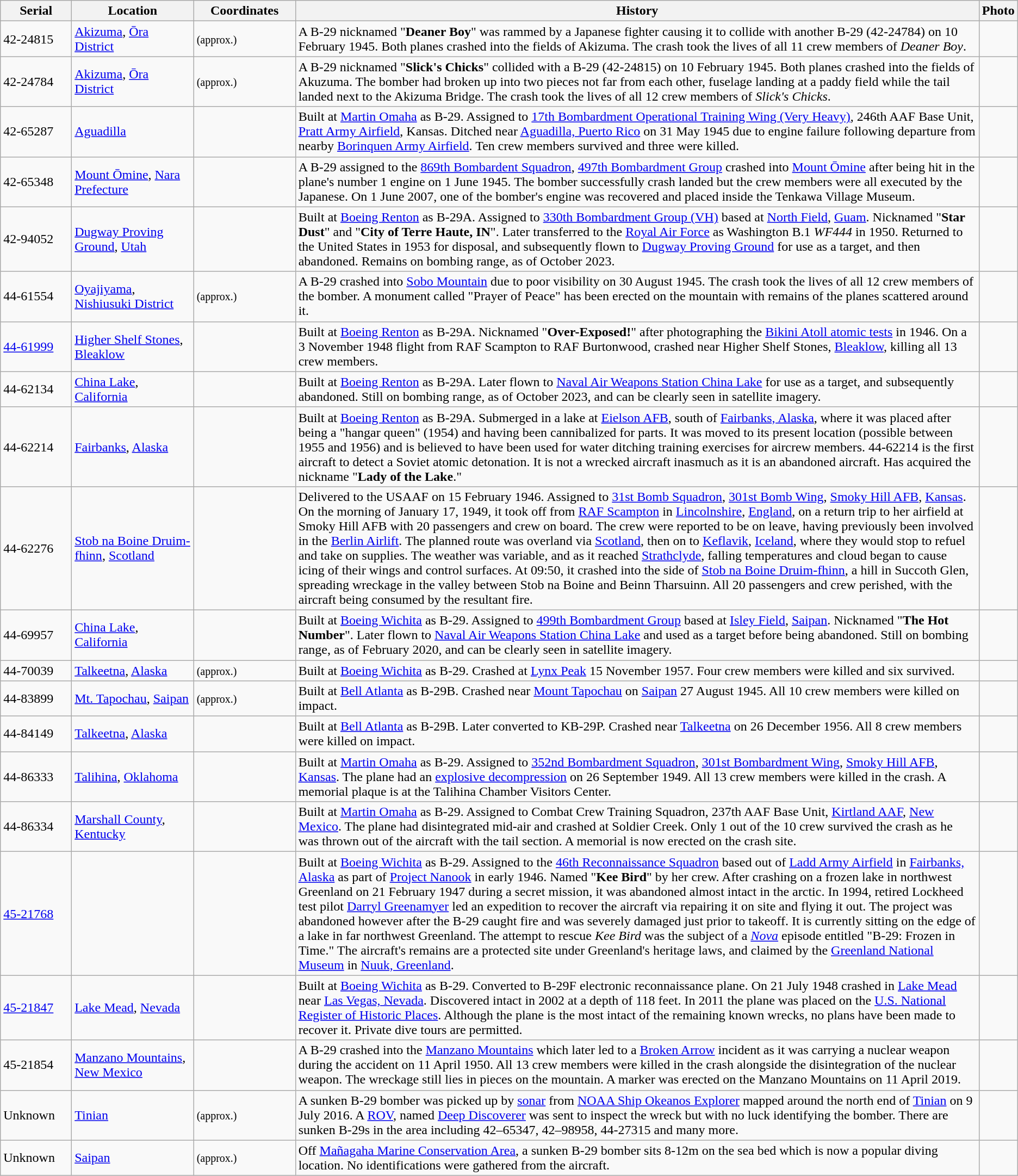<table class="wikitable sortable">
<tr>
<th width="7%">Serial</th>
<th width="12%">Location</th>
<th width="10%">Coordinates</th>
<th>History</th>
<th>Photo</th>
</tr>
<tr>
<td>42-24815</td>
<td> <a href='#'>Akizuma</a>, <a href='#'>Ōra District</a></td>
<td><small> (approx.)</small></td>
<td>A B-29 nicknamed "<strong>Deaner Boy</strong>" was rammed by a Japanese fighter causing it to collide with another B-29 (42-24784) on 10 February 1945. Both planes crashed into the fields of Akizuma. The crash took the lives of all 11 crew members of <em>Deaner Boy</em>.</td>
<td></td>
</tr>
<tr>
<td>42-24784</td>
<td> <a href='#'>Akizuma</a>, <a href='#'>Ōra District</a></td>
<td><small></small> <small>(approx.)</small></td>
<td>A B-29 nicknamed "<strong>Slick's Chicks</strong>" collided with a B-29 (42-24815) on 10 February 1945. Both planes crashed into the fields of Akuzuma. The bomber had broken up into two pieces not far from each other, fuselage landing at a paddy field while the tail landed next to the Akizuma Bridge. The crash took the lives of all 12 crew members of <em>Slick's Chicks</em>.</td>
<td></td>
</tr>
<tr>
<td>42-65287</td>
<td> <a href='#'>Aguadilla</a></td>
<td><small></small></td>
<td>Built at <a href='#'>Martin Omaha</a> as B-29. Assigned to <a href='#'>17th Bombardment Operational Training Wing (Very Heavy)</a>, 246th AAF Base Unit, <a href='#'>Pratt Army Airfield</a>, Kansas. Ditched near <a href='#'>Aguadilla, Puerto Rico</a> on 31 May 1945 due to engine failure following departure from nearby <a href='#'>Borinquen Army Airfield</a>. Ten crew members survived and three were killed.</td>
<td></td>
</tr>
<tr>
<td>42-65348</td>
<td> <a href='#'>Mount Ōmine</a>, <a href='#'>Nara Prefecture</a></td>
<td></td>
<td>A B-29 assigned to the <a href='#'>869th Bombardent Squadron</a>, <a href='#'>497th Bombardment Group</a> crashed into <a href='#'>Mount Ōmine</a> after being hit in the plane's number 1 engine on 1 June 1945. The bomber successfully crash landed but the crew members were all executed by the Japanese. On 1 June 2007, one of the bomber's engine was recovered and placed inside the Tenkawa Village Museum.</td>
<td></td>
</tr>
<tr>
<td>42-94052</td>
<td> <a href='#'>Dugway Proving Ground</a>, <a href='#'>Utah</a></td>
<td><small></small></td>
<td>Built at <a href='#'>Boeing Renton</a> as B-29A. Assigned to <a href='#'>330th Bombardment Group (VH)</a> based at <a href='#'>North Field</a>, <a href='#'>Guam</a>.  Nicknamed "<strong>Star Dust</strong>" and "<strong>City of Terre Haute, IN</strong>".  Later transferred to the <a href='#'>Royal Air Force</a> as Washington B.1 <em>WF444</em> in 1950.  Returned to the United States in 1953 for disposal, and subsequently flown to <a href='#'>Dugway Proving Ground</a> for use as a target, and then abandoned. Remains on bombing range, as of October 2023.</td>
<td></td>
</tr>
<tr>
<td>44-61554</td>
<td> <a href='#'>Oyajiyama</a>, <a href='#'>Nishiusuki District</a></td>
<td><small></small> <small>(approx.)</small></td>
<td>A B-29 crashed into <a href='#'>Sobo Mountain</a> due to poor visibility on 30 August 1945. The crash took the lives of all 12 crew members of the bomber. A monument called "Prayer of Peace" has been erected on the mountain with remains of the planes scattered around it.</td>
<td></td>
</tr>
<tr>
<td><a href='#'>44-61999</a></td>
<td> <a href='#'>Higher Shelf Stones</a>, <a href='#'>Bleaklow</a></td>
<td><small></small></td>
<td>Built at <a href='#'>Boeing Renton</a> as B-29A. Nicknamed "<strong>Over-Exposed!</strong>" after photographing the <a href='#'>Bikini Atoll atomic tests</a> in 1946. On a 3 November 1948 flight from RAF Scampton to RAF Burtonwood, crashed near Higher Shelf Stones, <a href='#'>Bleaklow</a>, killing all 13 crew members.</td>
<td></td>
</tr>
<tr>
<td>44-62134</td>
<td> <a href='#'>China Lake</a>, <a href='#'>California</a></td>
<td><small></small></td>
<td>Built at <a href='#'>Boeing Renton</a> as B-29A. Later flown to <a href='#'>Naval Air Weapons Station China Lake</a> for use as a target, and subsequently abandoned. Still on bombing range, as of October 2023, and can be clearly seen in satellite imagery.</td>
<td></td>
</tr>
<tr>
<td>44-62214</td>
<td> <a href='#'>Fairbanks</a>, <a href='#'>Alaska</a></td>
<td><small></small></td>
<td>Built at <a href='#'>Boeing Renton</a> as B-29A. Submerged in a lake at <a href='#'>Eielson AFB</a>, south of <a href='#'>Fairbanks, Alaska</a>, where it was placed after being a "hangar queen" (1954) and having been cannibalized for parts. It was moved to its present location (possible between 1955 and 1956) and is believed to have been used for water ditching training exercises for aircrew members. 44-62214 is the first aircraft to detect a Soviet atomic detonation. It is not a wrecked aircraft inasmuch as it is an abandoned aircraft. Has acquired the nickname "<strong>Lady of the Lake</strong>."</td>
<td></td>
</tr>
<tr>
<td>44-62276</td>
<td>  <a href='#'>Stob na Boine Druim-fhinn</a>, <a href='#'>Scotland</a></td>
<td></td>
<td>Delivered to the USAAF on 15 February 1946. Assigned to <a href='#'>31st Bomb Squadron</a>, <a href='#'>301st Bomb Wing</a>, <a href='#'>Smoky Hill AFB</a>, <a href='#'>Kansas</a>. On the morning of January 17, 1949, it took off from <a href='#'>RAF Scampton</a> in <a href='#'>Lincolnshire</a>, <a href='#'>England</a>, on a return trip to her airfield at Smoky Hill AFB with 20 passengers and crew on board. The crew were reported to be on leave, having previously been involved in the <a href='#'>Berlin Airlift</a>. The planned route was overland via <a href='#'>Scotland</a>, then on to <a href='#'>Keflavik</a>, <a href='#'>Iceland</a>, where they would stop to refuel and take on supplies. The weather was variable, and as it reached <a href='#'>Strathclyde</a>, falling temperatures and cloud began to cause icing of their wings and control surfaces. At 09:50, it crashed into the side of <a href='#'>Stob na Boine Druim-fhinn</a>, a hill in Succoth Glen, spreading wreckage in the valley between Stob na Boine and Beinn Tharsuinn. All 20 passengers and crew perished, with the aircraft being consumed by the resultant fire.</td>
<td></td>
</tr>
<tr>
<td>44-69957</td>
<td> <a href='#'>China Lake</a>, <a href='#'>California</a></td>
<td><small></small></td>
<td>Built at <a href='#'>Boeing Wichita</a> as B-29. Assigned to <a href='#'>499th Bombardment Group</a> based at <a href='#'>Isley Field</a>, <a href='#'>Saipan</a>. Nicknamed "<strong>The Hot Number</strong>". Later flown to <a href='#'>Naval Air Weapons Station China Lake</a> and used as a target before being abandoned. Still on bombing range, as of February 2020, and can be clearly seen in satellite imagery.</td>
<td></td>
</tr>
<tr>
<td>44-70039</td>
<td> <a href='#'>Talkeetna</a>, <a href='#'>Alaska</a></td>
<td><small></small> <small>(approx.)</small></td>
<td>Built at <a href='#'>Boeing Wichita</a> as B-29.  Crashed at <a href='#'>Lynx Peak</a> 15 November 1957. Four crew members were killed and six survived.</td>
<td></td>
</tr>
<tr>
<td>44-83899</td>
<td> <a href='#'>Mt. Tapochau</a>, <a href='#'>Saipan</a></td>
<td><small></small> <small>(approx.)</small></td>
<td>Built at <a href='#'>Bell Atlanta</a> as B-29B. Crashed near <a href='#'>Mount Tapochau</a> on <a href='#'>Saipan</a> 27 August 1945. All 10 crew members were killed on impact.</td>
<td></td>
</tr>
<tr>
<td>44-84149</td>
<td> <a href='#'>Talkeetna</a>, <a href='#'>Alaska</a></td>
<td><small></small></td>
<td>Built at <a href='#'>Bell Atlanta</a> as B-29B. Later converted to KB-29P. Crashed near <a href='#'>Talkeetna</a> on 26 December 1956. All 8 crew members were killed on impact.</td>
<td></td>
</tr>
<tr>
<td>44-86333</td>
<td> <a href='#'>Talihina</a>, <a href='#'>Oklahoma</a></td>
<td></td>
<td>Built at <a href='#'>Martin Omaha</a> as B-29. Assigned to <a href='#'>352nd Bombardment Squadron</a>, <a href='#'>301st Bombardment Wing</a>, <a href='#'>Smoky Hill AFB</a>, <a href='#'>Kansas</a>. The plane had an <a href='#'>explosive decompression</a> on 26 September 1949. All 13 crew members were killed in the crash. A memorial plaque is at the Talihina Chamber Visitors Center.</td>
<td></td>
</tr>
<tr>
<td>44-86334</td>
<td> <a href='#'>Marshall County</a>, <a href='#'>Kentucky</a></td>
<td><small></small></td>
<td>Built at <a href='#'>Martin Omaha</a> as B-29. Assigned to Combat Crew Training Squadron, 237th AAF Base Unit, <a href='#'>Kirtland AAF</a>, <a href='#'>New Mexico</a>. The plane had disintegrated mid-air and crashed at Soldier Creek. Only 1 out of the 10 crew survived the crash as he was thrown out of the aircraft with the tail section. A memorial is now erected on the crash site.</td>
<td></td>
</tr>
<tr>
<td><a href='#'>45-21768</a></td>
<td></td>
<td><small></small></td>
<td>Built at <a href='#'>Boeing Wichita</a> as B-29. Assigned to the <a href='#'>46th Reconnaissance Squadron</a> based out of <a href='#'>Ladd Army Airfield</a> in <a href='#'>Fairbanks, Alaska</a> as part of <a href='#'>Project Nanook</a> in early 1946. Named "<strong>Kee Bird</strong>" by her crew. After crashing on a frozen lake in northwest Greenland on 21 February 1947 during a secret mission, it was abandoned almost intact in the arctic. In 1994, retired Lockheed test pilot <a href='#'>Darryl Greenamyer</a> led an expedition to recover the aircraft via repairing it on site and flying it out. The project was abandoned however after the B-29 caught fire and was severely damaged just prior to takeoff. It is currently sitting on the edge of a lake in far northwest Greenland. The attempt to rescue <em>Kee Bird</em> was the subject of a <a href='#'><em>Nova</em></a> episode entitled "B-29: Frozen in Time."  The aircraft's remains are a protected site under Greenland's heritage laws, and claimed by the <a href='#'>Greenland National Museum</a> in <a href='#'>Nuuk, Greenland</a>.</td>
<td></td>
</tr>
<tr>
<td><a href='#'>45-21847</a></td>
<td> <a href='#'>Lake Mead</a>, <a href='#'>Nevada</a></td>
<td><small></small></td>
<td>Built at <a href='#'>Boeing Wichita</a> as B-29. Converted to B-29F electronic reconnaissance plane. On 21 July 1948 crashed in <a href='#'>Lake Mead</a> near <a href='#'>Las Vegas, Nevada</a>. Discovered intact in 2002 at a depth of 118 feet. In 2011 the plane was placed on the <a href='#'>U.S. National Register of Historic Places</a>. Although the plane is the most intact of the remaining known wrecks, no plans have been made to recover it. Private dive tours are permitted.</td>
<td></td>
</tr>
<tr>
<td>45-21854</td>
<td> <a href='#'>Manzano Mountains</a>, <a href='#'>New Mexico</a></td>
<td></td>
<td>A B-29 crashed into the <a href='#'>Manzano Mountains</a> which later led to a <a href='#'>Broken Arrow</a> incident as it was carrying a nuclear weapon during the accident on 11 April 1950. All 13 crew members were killed in the crash alongside the disintegration of the nuclear weapon. The wreckage still lies in pieces on the mountain. A marker was erected on the Manzano Mountains on 11 April 2019.</td>
<td></td>
</tr>
<tr>
<td>Unknown</td>
<td> <a href='#'>Tinian</a></td>
<td><small></small> <small>(approx.)</small></td>
<td>A sunken B-29 bomber was picked up by <a href='#'>sonar</a> from <a href='#'>NOAA Ship Okeanos Explorer</a> mapped around the north end of <a href='#'>Tinian</a> on 9 July 2016. A <a href='#'>ROV</a>, named <a href='#'>Deep Discoverer</a> was sent to inspect the wreck but with no luck identifying the bomber. There are sunken B-29s in the area including 42–65347, 42–98958, 44-27315 and many more.</td>
<td></td>
</tr>
<tr>
<td>Unknown</td>
<td> <a href='#'>Saipan</a></td>
<td> <small>(approx.)</small></td>
<td>Off <a href='#'>Mañagaha Marine Conservation Area</a>, a sunken B-29 bomber sits 8-12m on the sea bed which is now a popular diving location. No identifications were gathered from the aircraft.</td>
<td></td>
</tr>
</table>
